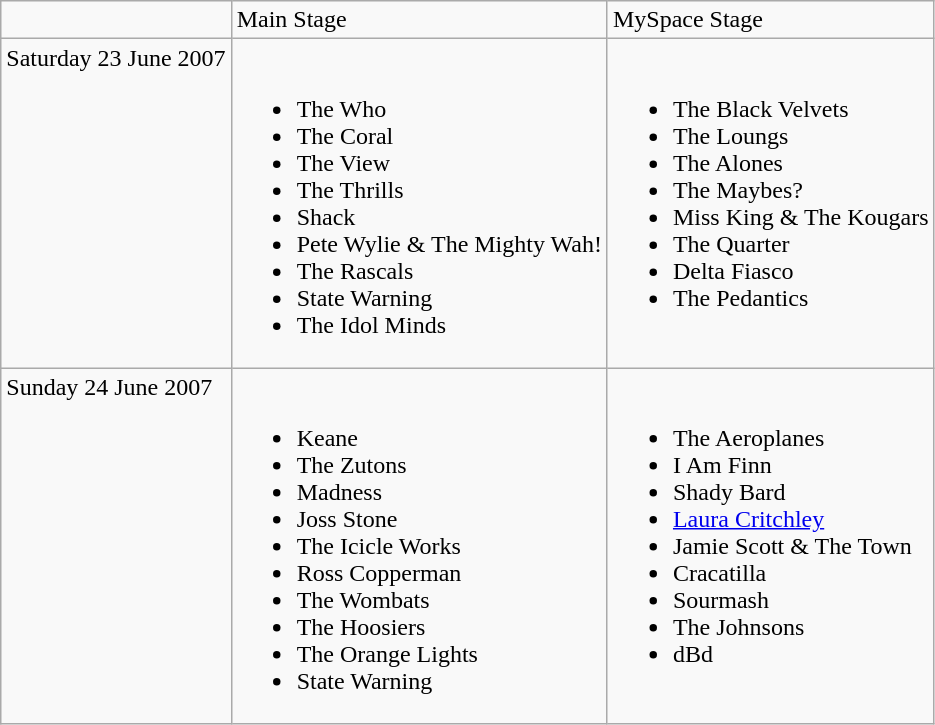<table class="wikitable">
<tr>
<td></td>
<td>Main Stage</td>
<td>MySpace Stage</td>
</tr>
<tr valign="top">
<td>Saturday 23 June 2007</td>
<td><br><ul><li>The Who</li><li>The Coral</li><li>The View</li><li>The Thrills</li><li>Shack</li><li>Pete Wylie & The Mighty Wah!</li><li>The Rascals</li><li>State Warning</li><li>The Idol Minds</li></ul></td>
<td><br><ul><li>The Black Velvets</li><li>The Loungs</li><li>The Alones</li><li>The Maybes?</li><li>Miss King & The Kougars</li><li>The Quarter</li><li>Delta Fiasco</li><li>The Pedantics</li></ul></td>
</tr>
<tr valign="top">
<td>Sunday 24 June 2007</td>
<td><br><ul><li>Keane</li><li>The Zutons</li><li>Madness</li><li>Joss Stone</li><li>The Icicle Works</li><li>Ross Copperman</li><li>The Wombats</li><li>The Hoosiers</li><li>The Orange Lights</li><li>State Warning</li></ul></td>
<td><br><ul><li>The Aeroplanes</li><li>I Am Finn</li><li>Shady Bard</li><li><a href='#'>Laura Critchley</a></li><li>Jamie Scott & The Town</li><li>Cracatilla</li><li>Sourmash</li><li>The Johnsons</li><li>dBd</li></ul></td>
</tr>
</table>
